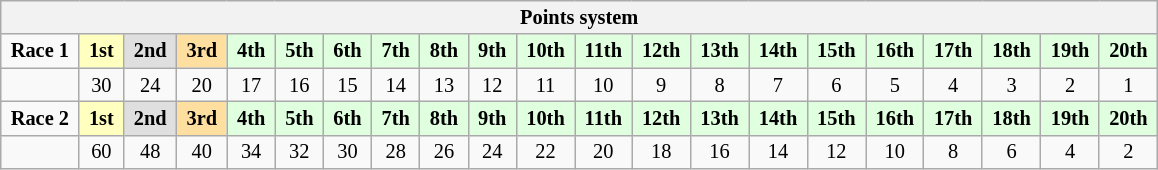<table class="wikitable" style="font-size:85%; text-align:center">
<tr>
<th colspan="21">Points system</th>
</tr>
<tr>
<td> <strong>Race 1</strong> </td>
<td style="background:#ffffbf;"> <strong>1st</strong> </td>
<td style="background:#dfdfdf;"> <strong>2nd</strong> </td>
<td style="background:#ffdf9f;"> <strong>3rd</strong> </td>
<td style="background:#dfffdf;"> <strong>4th</strong> </td>
<td style="background:#dfffdf;"> <strong>5th</strong> </td>
<td style="background:#dfffdf;"> <strong>6th</strong> </td>
<td style="background:#dfffdf;"> <strong>7th</strong> </td>
<td style="background:#dfffdf;"> <strong>8th</strong> </td>
<td style="background:#dfffdf;"> <strong>9th</strong> </td>
<td style="background:#dfffdf;"> <strong>10th</strong> </td>
<td style="background:#dfffdf;"> <strong>11th</strong> </td>
<td style="background:#dfffdf;"> <strong>12th</strong> </td>
<td style="background:#dfffdf;"> <strong>13th</strong> </td>
<td style="background:#dfffdf;"> <strong>14th</strong> </td>
<td style="background:#dfffdf;"> <strong>15th</strong> </td>
<td style="background:#dfffdf;"> <strong>16th</strong> </td>
<td style="background:#dfffdf;"> <strong>17th</strong> </td>
<td style="background:#dfffdf;"> <strong>18th</strong> </td>
<td style="background:#dfffdf;"> <strong>19th</strong> </td>
<td style="background:#dfffdf;"> <strong>20th</strong> </td>
</tr>
<tr>
<td></td>
<td>30</td>
<td>24</td>
<td>20</td>
<td>17</td>
<td>16</td>
<td>15</td>
<td>14</td>
<td>13</td>
<td>12</td>
<td>11</td>
<td>10</td>
<td>9</td>
<td>8</td>
<td>7</td>
<td>6</td>
<td>5</td>
<td>4</td>
<td>3</td>
<td>2</td>
<td>1</td>
</tr>
<tr>
<td> <strong>Race 2</strong> </td>
<td style="background:#ffffbf;"> <strong>1st</strong> </td>
<td style="background:#dfdfdf;"> <strong>2nd</strong> </td>
<td style="background:#ffdf9f;"> <strong>3rd</strong> </td>
<td style="background:#dfffdf;"> <strong>4th</strong> </td>
<td style="background:#dfffdf;"> <strong>5th</strong> </td>
<td style="background:#dfffdf;"> <strong>6th</strong> </td>
<td style="background:#dfffdf;"> <strong>7th</strong> </td>
<td style="background:#dfffdf;"> <strong>8th</strong> </td>
<td style="background:#dfffdf;"> <strong>9th</strong> </td>
<td style="background:#dfffdf;"> <strong>10th</strong> </td>
<td style="background:#dfffdf;"> <strong>11th</strong> </td>
<td style="background:#dfffdf;"> <strong>12th</strong> </td>
<td style="background:#dfffdf;"> <strong>13th</strong> </td>
<td style="background:#dfffdf;"> <strong>14th</strong> </td>
<td style="background:#dfffdf;"> <strong>15th</strong> </td>
<td style="background:#dfffdf;"> <strong>16th</strong> </td>
<td style="background:#dfffdf;"> <strong>17th</strong> </td>
<td style="background:#dfffdf;"> <strong>18th</strong> </td>
<td style="background:#dfffdf;"> <strong>19th</strong> </td>
<td style="background:#dfffdf;"> <strong>20th</strong> </td>
</tr>
<tr>
<td></td>
<td>60</td>
<td>48</td>
<td>40</td>
<td>34</td>
<td>32</td>
<td>30</td>
<td>28</td>
<td>26</td>
<td>24</td>
<td>22</td>
<td>20</td>
<td>18</td>
<td>16</td>
<td>14</td>
<td>12</td>
<td>10</td>
<td>8</td>
<td>6</td>
<td>4</td>
<td>2</td>
</tr>
</table>
